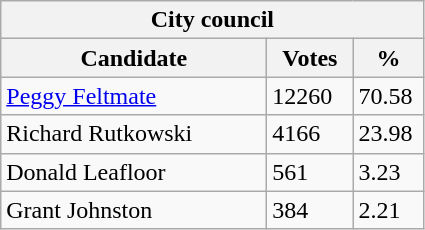<table class="wikitable">
<tr>
<th colspan="3">City council</th>
</tr>
<tr>
<th style="width: 170px">Candidate</th>
<th style="width: 50px">Votes</th>
<th style="width: 40px">%</th>
</tr>
<tr>
<td><a href='#'>Peggy Feltmate</a></td>
<td>12260</td>
<td>70.58</td>
</tr>
<tr>
<td>Richard Rutkowski</td>
<td>4166</td>
<td>23.98</td>
</tr>
<tr>
<td>Donald Leafloor</td>
<td>561</td>
<td>3.23</td>
</tr>
<tr>
<td>Grant Johnston</td>
<td>384</td>
<td>2.21</td>
</tr>
</table>
